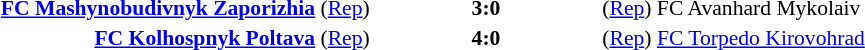<table width=100% cellspacing=1>
<tr>
<th width=20%></th>
<th width=12%></th>
<th width=20%></th>
<th></th>
</tr>
<tr style=font-size:90%>
<td align=right><strong><a href='#'>FC Mashynobudivnyk Zaporizhia</a></strong> (<a href='#'>Rep</a>)</td>
<td align=center><strong>3:0</strong></td>
<td>(<a href='#'>Rep</a>) FC Avanhard Mykolaiv</td>
</tr>
<tr style=font-size:90%>
<td align=right><strong><a href='#'>FC Kolhospnyk Poltava</a></strong> (<a href='#'>Rep</a>)</td>
<td align=center><strong>4:0</strong></td>
<td>(<a href='#'>Rep</a>) <a href='#'>FC Torpedo Kirovohrad</a></td>
<td align=center></td>
</tr>
</table>
